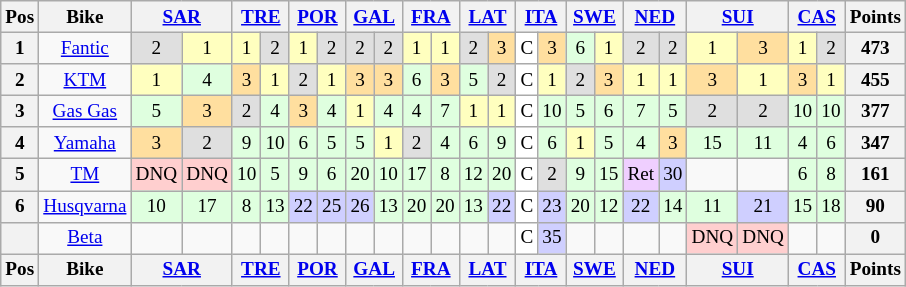<table class="wikitable" style="font-size: 80%; text-align:center">
<tr valign="top">
<th valign="middle">Pos</th>
<th valign="middle">Bike</th>
<th colspan=2><a href='#'>SAR</a><br></th>
<th colspan=2><a href='#'>TRE</a><br></th>
<th colspan=2><a href='#'>POR</a><br></th>
<th colspan=2><a href='#'>GAL</a><br></th>
<th colspan=2><a href='#'>FRA</a><br></th>
<th colspan=2><a href='#'>LAT</a><br></th>
<th colspan=2><a href='#'>ITA</a><br></th>
<th colspan=2><a href='#'>SWE</a><br></th>
<th colspan=2><a href='#'>NED</a><br></th>
<th colspan=2><a href='#'>SUI</a><br></th>
<th colspan=2><a href='#'>CAS</a><br></th>
<th valign="middle">Points</th>
</tr>
<tr>
<th>1</th>
<td><a href='#'>Fantic</a></td>
<td style="background:#dfdfdf;">2</td>
<td style="background:#ffffbf;">1</td>
<td style="background:#ffffbf;">1</td>
<td style="background:#dfdfdf;">2</td>
<td style="background:#ffffbf;">1</td>
<td style="background:#dfdfdf;">2</td>
<td style="background:#dfdfdf;">2</td>
<td style="background:#dfdfdf;">2</td>
<td style="background:#ffffbf;">1</td>
<td style="background:#ffffbf;">1</td>
<td style="background:#dfdfdf;">2</td>
<td style="background:#ffdf9f;">3</td>
<td style="background:#ffffff;">C</td>
<td style="background:#ffdf9f;">3</td>
<td style="background:#dfffdf;">6</td>
<td style="background:#ffffbf;">1</td>
<td style="background:#dfdfdf;">2</td>
<td style="background:#dfdfdf;">2</td>
<td style="background:#ffffbf;">1</td>
<td style="background:#ffdf9f;">3</td>
<td style="background:#ffffbf;">1</td>
<td style="background:#dfdfdf;">2</td>
<th>473</th>
</tr>
<tr>
<th>2</th>
<td><a href='#'>KTM</a></td>
<td style="background:#ffffbf;">1</td>
<td style="background:#dfffdf;">4</td>
<td style="background:#ffdf9f;">3</td>
<td style="background:#ffffbf;">1</td>
<td style="background:#dfdfdf;">2</td>
<td style="background:#ffffbf;">1</td>
<td style="background:#ffdf9f;">3</td>
<td style="background:#ffdf9f;">3</td>
<td style="background:#dfffdf;">6</td>
<td style="background:#ffdf9f;">3</td>
<td style="background:#dfffdf;">5</td>
<td style="background:#dfdfdf;">2</td>
<td style="background:#ffffff;">C</td>
<td style="background:#ffffbf;">1</td>
<td style="background:#dfdfdf;">2</td>
<td style="background:#ffdf9f;">3</td>
<td style="background:#ffffbf;">1</td>
<td style="background:#ffffbf;">1</td>
<td style="background:#ffdf9f;">3</td>
<td style="background:#ffffbf;">1</td>
<td style="background:#ffdf9f;">3</td>
<td style="background:#ffffbf;">1</td>
<th>455</th>
</tr>
<tr>
<th>3</th>
<td><a href='#'>Gas Gas</a></td>
<td style="background:#dfffdf;">5</td>
<td style="background:#ffdf9f;">3</td>
<td style="background:#dfdfdf;">2</td>
<td style="background:#dfffdf;">4</td>
<td style="background:#ffdf9f;">3</td>
<td style="background:#dfffdf;">4</td>
<td style="background:#ffffbf;">1</td>
<td style="background:#dfffdf;">4</td>
<td style="background:#dfffdf;">4</td>
<td style="background:#dfffdf;">7</td>
<td style="background:#ffffbf;">1</td>
<td style="background:#ffffbf;">1</td>
<td style="background:#ffffff;">C</td>
<td style="background:#dfffdf;">10</td>
<td style="background:#dfffdf;">5</td>
<td style="background:#dfffdf;">6</td>
<td style="background:#dfffdf;">7</td>
<td style="background:#dfffdf;">5</td>
<td style="background:#dfdfdf;">2</td>
<td style="background:#dfdfdf;">2</td>
<td style="background:#dfffdf;">10</td>
<td style="background:#dfffdf;">10</td>
<th>377</th>
</tr>
<tr>
<th>4</th>
<td><a href='#'>Yamaha</a></td>
<td style="background:#ffdf9f;">3</td>
<td style="background:#dfdfdf;">2</td>
<td style="background:#dfffdf;">9</td>
<td style="background:#dfffdf;">10</td>
<td style="background:#dfffdf;">6</td>
<td style="background:#dfffdf;">5</td>
<td style="background:#dfffdf;">5</td>
<td style="background:#ffffbf;">1</td>
<td style="background:#dfdfdf;">2</td>
<td style="background:#dfffdf;">4</td>
<td style="background:#dfffdf;">6</td>
<td style="background:#dfffdf;">9</td>
<td style="background:#ffffff;">C</td>
<td style="background:#dfffdf;">6</td>
<td style="background:#ffffbf;">1</td>
<td style="background:#dfffdf;">5</td>
<td style="background:#dfffdf;">4</td>
<td style="background:#ffdf9f;">3</td>
<td style="background:#dfffdf;">15</td>
<td style="background:#dfffdf;">11</td>
<td style="background:#dfffdf;">4</td>
<td style="background:#dfffdf;">6</td>
<th>347</th>
</tr>
<tr>
<th>5</th>
<td><a href='#'>TM</a></td>
<td style="background:#ffcfcf;">DNQ</td>
<td style="background:#ffcfcf;">DNQ</td>
<td style="background:#dfffdf;">10</td>
<td style="background:#dfffdf;">5</td>
<td style="background:#dfffdf;">9</td>
<td style="background:#dfffdf;">6</td>
<td style="background:#dfffdf;">20</td>
<td style="background:#dfffdf;">10</td>
<td style="background:#dfffdf;">17</td>
<td style="background:#dfffdf;">8</td>
<td style="background:#dfffdf;">12</td>
<td style="background:#dfffdf;">20</td>
<td style="background:#ffffff;">C</td>
<td style="background:#dfdfdf;">2</td>
<td style="background:#dfffdf;">9</td>
<td style="background:#dfffdf;">15</td>
<td style="background:#efcfff;">Ret</td>
<td style="background:#cfcfff;">30</td>
<td></td>
<td></td>
<td style="background:#dfffdf;">6</td>
<td style="background:#dfffdf;">8</td>
<th>161</th>
</tr>
<tr>
<th>6</th>
<td><a href='#'>Husqvarna</a></td>
<td style="background:#dfffdf;">10</td>
<td style="background:#dfffdf;">17</td>
<td style="background:#dfffdf;">8</td>
<td style="background:#dfffdf;">13</td>
<td style="background:#cfcfff;">22</td>
<td style="background:#cfcfff;">25</td>
<td style="background:#cfcfff;">26</td>
<td style="background:#dfffdf;">13</td>
<td style="background:#dfffdf;">20</td>
<td style="background:#dfffdf;">20</td>
<td style="background:#dfffdf;">13</td>
<td style="background:#cfcfff;">22</td>
<td style="background:#ffffff;">C</td>
<td style="background:#cfcfff;">23</td>
<td style="background:#dfffdf;">20</td>
<td style="background:#dfffdf;">12</td>
<td style="background:#cfcfff;">22</td>
<td style="background:#dfffdf;">14</td>
<td style="background:#dfffdf;">11</td>
<td style="background:#cfcfff;">21</td>
<td style="background:#dfffdf;">15</td>
<td style="background:#dfffdf;">18</td>
<th>90</th>
</tr>
<tr>
<th></th>
<td><a href='#'>Beta</a></td>
<td></td>
<td></td>
<td></td>
<td></td>
<td></td>
<td></td>
<td></td>
<td></td>
<td></td>
<td></td>
<td></td>
<td></td>
<td style="background:#ffffff;">C</td>
<td style="background:#cfcfff;">35</td>
<td></td>
<td></td>
<td></td>
<td></td>
<td style="background:#ffcfcf;">DNQ</td>
<td style="background:#ffcfcf;">DNQ</td>
<td></td>
<td></td>
<th>0</th>
</tr>
<tr valign="top">
<th valign="middle">Pos</th>
<th valign="middle">Bike</th>
<th colspan=2><a href='#'>SAR</a><br></th>
<th colspan=2><a href='#'>TRE</a><br></th>
<th colspan=2><a href='#'>POR</a><br></th>
<th colspan=2><a href='#'>GAL</a><br></th>
<th colspan=2><a href='#'>FRA</a><br></th>
<th colspan=2><a href='#'>LAT</a><br></th>
<th colspan=2><a href='#'>ITA</a><br></th>
<th colspan=2><a href='#'>SWE</a><br></th>
<th colspan=2><a href='#'>NED</a><br></th>
<th colspan=2><a href='#'>SUI</a><br></th>
<th colspan=2><a href='#'>CAS</a><br></th>
<th valign="middle">Points</th>
</tr>
</table>
